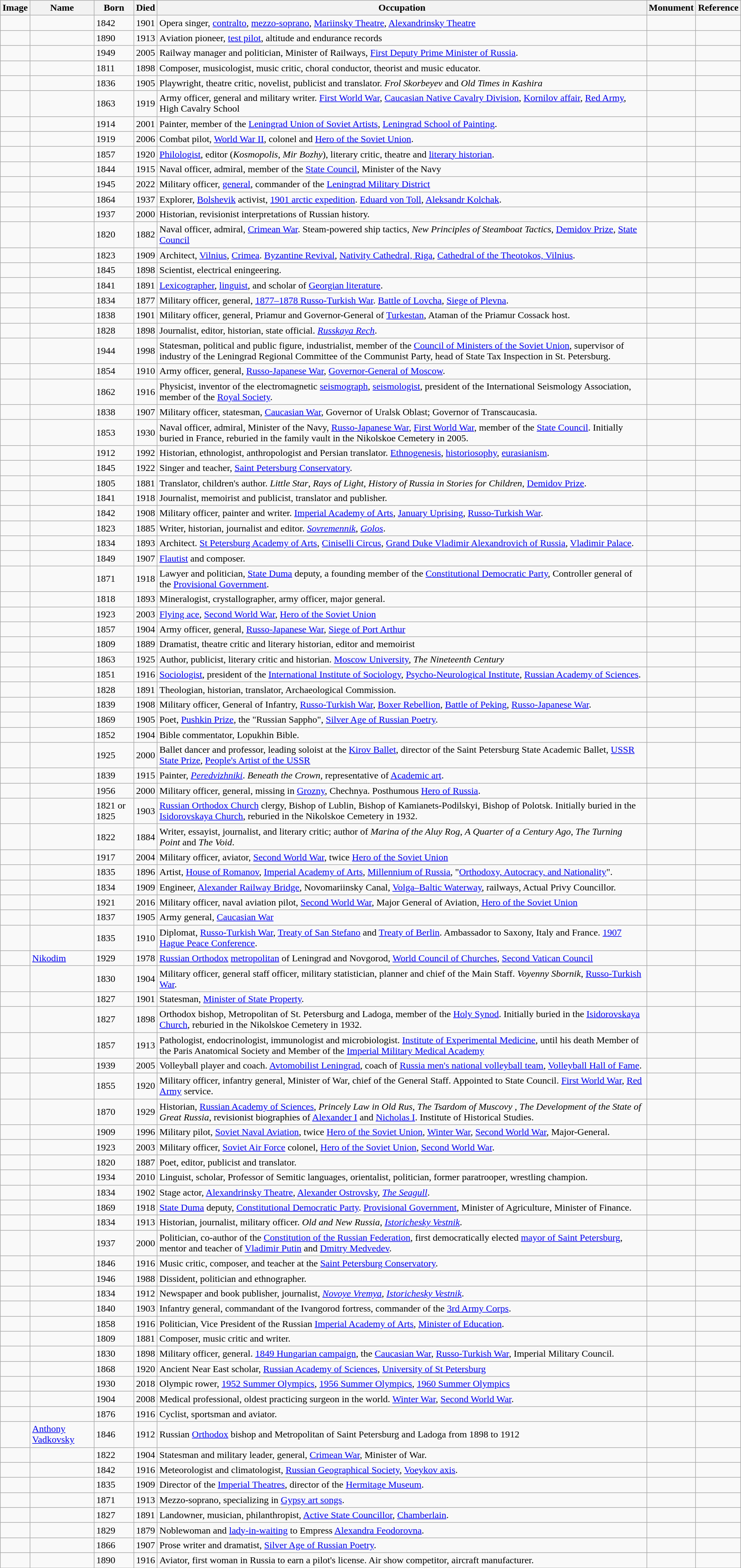<table class="wikitable sortable">
<tr>
<th class=unsortable>Image</th>
<th>Name</th>
<th>Born</th>
<th>Died</th>
<th class=unsortable>Occupation</th>
<th class=unsortable>Monument</th>
<th class=unsortable>Reference</th>
</tr>
<tr>
<td></td>
<td></td>
<td>1842</td>
<td>1901</td>
<td>Opera singer, <a href='#'>contralto</a>, <a href='#'>mezzo-soprano</a>, <a href='#'>Mariinsky Theatre</a>, <a href='#'>Alexandrinsky Theatre</a></td>
<td></td>
<td></td>
</tr>
<tr>
<td></td>
<td></td>
<td>1890</td>
<td>1913</td>
<td>Аviation pioneer, <a href='#'>test pilot</a>, altitude and endurance records</td>
<td></td>
<td></td>
</tr>
<tr>
<td></td>
<td></td>
<td>1949</td>
<td>2005</td>
<td>Railway manager and politician, Minister of Railways, <a href='#'>First Deputy Prime Minister of Russia</a>.</td>
<td></td>
<td></td>
</tr>
<tr>
<td></td>
<td></td>
<td>1811</td>
<td>1898</td>
<td>Composer, musicologist, music critic, choral conductor, theorist and music educator.</td>
<td></td>
<td></td>
</tr>
<tr>
<td></td>
<td></td>
<td>1836</td>
<td>1905</td>
<td>Playwright, theatre critic, novelist, publicist and translator. <em>Frol Skorbeyev</em> and <em>Old Times in Kashira</em></td>
<td></td>
<td></td>
</tr>
<tr>
<td></td>
<td></td>
<td>1863</td>
<td>1919</td>
<td>Army officer, general and military writer. <a href='#'>First World War</a>, <a href='#'>Caucasian Native Cavalry Division</a>, <a href='#'>Kornilov affair</a>, <a href='#'>Red Army</a>, High Cavalry School</td>
<td></td>
<td></td>
</tr>
<tr>
<td></td>
<td></td>
<td>1914</td>
<td>2001</td>
<td>Painter, member of the <a href='#'>Leningrad Union of Soviet Artists</a>, <a href='#'>Leningrad School of Painting</a>.</td>
<td></td>
<td></td>
</tr>
<tr>
<td></td>
<td></td>
<td>1919</td>
<td>2006</td>
<td>Combat pilot, <a href='#'>World War II</a>, colonel and <a href='#'>Hero of the Soviet Union</a>.</td>
<td></td>
<td></td>
</tr>
<tr>
<td></td>
<td></td>
<td>1857</td>
<td>1920</td>
<td><a href='#'>Philologist</a>, editor (<em>Kosmopolis</em>, <em>Mir Bozhy</em>), literary critic, theatre and <a href='#'>literary historian</a>.</td>
<td></td>
<td></td>
</tr>
<tr>
<td></td>
<td></td>
<td>1844</td>
<td>1915</td>
<td>Naval officer, admiral, member of the <a href='#'>State Council</a>, Minister of the Navy</td>
<td></td>
<td></td>
</tr>
<tr>
<td></td>
<td></td>
<td>1945</td>
<td>2022</td>
<td>Military officer, <a href='#'>general</a>, commander of the <a href='#'>Leningrad Military District</a></td>
<td></td>
<td></td>
</tr>
<tr>
<td></td>
<td></td>
<td>1864</td>
<td>1937</td>
<td>Explorer, <a href='#'>Bolshevik</a> activist, <a href='#'>1901 arctic expedition</a>. <a href='#'>Eduard von Toll</a>, <a href='#'>Aleksandr Kolchak</a>.</td>
<td></td>
<td></td>
</tr>
<tr>
<td></td>
<td></td>
<td>1937</td>
<td>2000</td>
<td>Historian, revisionist interpretations of Russian history.</td>
<td></td>
<td></td>
</tr>
<tr>
<td></td>
<td></td>
<td>1820</td>
<td>1882</td>
<td>Naval officer, admiral, <a href='#'>Crimean War</a>. Steam-powered ship tactics, <em>New Principles of Steamboat Tactics</em>, <a href='#'>Demidov Prize</a>, <a href='#'>State Council</a></td>
<td></td>
<td></td>
</tr>
<tr>
<td></td>
<td></td>
<td>1823</td>
<td>1909</td>
<td>Architect, <a href='#'>Vilnius</a>, <a href='#'>Crimea</a>. <a href='#'>Byzantine Revival</a>, <a href='#'>Nativity Cathedral, Riga</a>, <a href='#'>Cathedral of the Theotokos, Vilnius</a>.</td>
<td></td>
<td></td>
</tr>
<tr>
<td></td>
<td></td>
<td>1845</td>
<td>1898</td>
<td>Scientist, electrical eningeering.</td>
<td></td>
<td></td>
</tr>
<tr>
<td></td>
<td></td>
<td>1841</td>
<td>1891</td>
<td><a href='#'>Lexicographer</a>, <a href='#'>linguist</a>, and scholar of <a href='#'>Georgian literature</a>.</td>
<td></td>
<td></td>
</tr>
<tr>
<td></td>
<td></td>
<td>1834</td>
<td>1877</td>
<td>Military officer, general, <a href='#'>1877–1878 Russo-Turkish War</a>. <a href='#'>Battle of Lovcha</a>, <a href='#'>Siege of Plevna</a>.</td>
<td></td>
<td></td>
</tr>
<tr>
<td></td>
<td></td>
<td>1838</td>
<td>1901</td>
<td>Military officer, general, Priamur and Governor-General of <a href='#'>Turkestan</a>, Ataman of the Priamur Cossack host.</td>
<td></td>
<td></td>
</tr>
<tr>
<td></td>
<td></td>
<td>1828</td>
<td>1898</td>
<td>Journalist, editor, historian, state official.  <a href='#'><em>Russkaya Rech</em></a>.</td>
<td></td>
<td></td>
</tr>
<tr>
<td></td>
<td></td>
<td>1944</td>
<td>1998</td>
<td>Statesman, political and public figure, industrialist, member of the <a href='#'>Council of Ministers of the Soviet Union</a>, supervisor of industry of the Leningrad Regional Committee of the Communist Party, head of State Tax Inspection in St. Petersburg.</td>
<td></td>
<td></td>
</tr>
<tr>
<td></td>
<td></td>
<td>1854</td>
<td>1910</td>
<td>Army officer, general, <a href='#'>Russo-Japanese War</a>, <a href='#'>Governor-General of Moscow</a>.</td>
<td></td>
<td></td>
</tr>
<tr>
<td></td>
<td></td>
<td>1862</td>
<td>1916</td>
<td>Physicist, inventor of the electromagnetic <a href='#'>seismograph</a>, <a href='#'>seismologist</a>, president of the International Seismology Association, member of the <a href='#'>Royal Society</a>.</td>
<td></td>
<td></td>
</tr>
<tr>
<td></td>
<td></td>
<td>1838</td>
<td>1907</td>
<td>Military officer, statesman, <a href='#'>Caucasian War</a>, Governor of Uralsk Oblast; Governor of Transcaucasia.</td>
<td></td>
<td></td>
</tr>
<tr>
<td></td>
<td></td>
<td>1853</td>
<td>1930</td>
<td>Naval officer, admiral, Minister of the Navy, <a href='#'>Russo-Japanese War</a>, <a href='#'>First World War</a>, member of the <a href='#'>State Council</a>. Initially buried in France, reburied in the family vault in the Nikolskoe Cemetery in 2005.</td>
<td></td>
<td></td>
</tr>
<tr>
<td></td>
<td></td>
<td>1912</td>
<td>1992</td>
<td>Historian, ethnologist, anthropologist and Persian translator. <a href='#'>Ethnogenesis</a>, <a href='#'>historiosophy</a>, <a href='#'>eurasianism</a>.</td>
<td></td>
<td></td>
</tr>
<tr>
<td></td>
<td></td>
<td>1845</td>
<td>1922</td>
<td>Singer and teacher, <a href='#'>Saint Petersburg Conservatory</a>.</td>
<td></td>
<td></td>
</tr>
<tr>
<td></td>
<td></td>
<td>1805</td>
<td>1881</td>
<td>Translator, children's author. <em>Little Star</em>, <em>Rays of Light</em>, <em>History of Russia in Stories for Children</em>, <a href='#'>Demidov Prize</a>.</td>
<td></td>
<td></td>
</tr>
<tr>
<td></td>
<td></td>
<td>1841</td>
<td>1918</td>
<td>Journalist, memoirist and publicist, translator and publisher.</td>
<td></td>
<td></td>
</tr>
<tr>
<td></td>
<td></td>
<td>1842</td>
<td>1908</td>
<td>Military officer, painter and writer. <a href='#'>Imperial Academy of Arts</a>, <a href='#'>January Uprising</a>, <a href='#'>Russo-Turkish War</a>.</td>
<td></td>
<td></td>
</tr>
<tr>
<td></td>
<td></td>
<td>1823</td>
<td>1885</td>
<td>Writer, historian, journalist and editor. <em><a href='#'>Sovremennik</a></em>, <a href='#'><em>Golos</em></a>.</td>
<td></td>
<td></td>
</tr>
<tr>
<td></td>
<td></td>
<td>1834</td>
<td>1893</td>
<td>Architect. <a href='#'>St Petersburg Academy of Arts</a>, <a href='#'>Ciniselli Circus</a>, <a href='#'>Grand Duke Vladimir Alexandrovich of Russia</a>, <a href='#'>Vladimir Palace</a>.</td>
<td></td>
<td></td>
</tr>
<tr>
<td></td>
<td></td>
<td>1849</td>
<td>1907</td>
<td><a href='#'>Flautist</a> and composer.</td>
<td></td>
<td></td>
</tr>
<tr>
<td></td>
<td></td>
<td>1871</td>
<td>1918</td>
<td>Lawyer and politician, <a href='#'>State Duma</a> deputy, a founding member of the <a href='#'>Constitutional Democratic Party</a>, Controller general of the <a href='#'>Provisional Government</a>.</td>
<td></td>
<td></td>
</tr>
<tr>
<td></td>
<td></td>
<td>1818</td>
<td>1893</td>
<td>Mineralogist, crystallographer, army officer, major general.</td>
<td></td>
<td></td>
</tr>
<tr>
<td></td>
<td></td>
<td>1923</td>
<td>2003</td>
<td><a href='#'>Flying ace</a>, <a href='#'>Second World War</a>, <a href='#'>Hero of the Soviet Union</a></td>
<td></td>
<td></td>
</tr>
<tr>
<td></td>
<td></td>
<td>1857</td>
<td>1904</td>
<td>Army officer, general, <a href='#'>Russo-Japanese War</a>, <a href='#'>Siege of Port Arthur</a></td>
<td></td>
<td></td>
</tr>
<tr>
<td></td>
<td></td>
<td>1809</td>
<td>1889</td>
<td>Dramatist, theatre critic and literary historian, editor and memoirist</td>
<td></td>
<td></td>
</tr>
<tr>
<td></td>
<td></td>
<td>1863</td>
<td>1925</td>
<td>Author, publicist, literary critic and historian. <a href='#'>Moscow University</a>, <em>The Nineteenth Century</em></td>
<td></td>
<td></td>
</tr>
<tr>
<td></td>
<td></td>
<td>1851</td>
<td>1916</td>
<td><a href='#'>Sociologist</a>, president of the <a href='#'>International Institute of Sociology</a>, <a href='#'>Psycho-Neurological Institute</a>, <a href='#'>Russian Academy of Sciences</a>.</td>
<td></td>
<td></td>
</tr>
<tr>
<td></td>
<td></td>
<td>1828</td>
<td>1891</td>
<td>Theologian, historian, translator, Archaeological Commission.</td>
<td></td>
<td></td>
</tr>
<tr>
<td></td>
<td></td>
<td>1839</td>
<td>1908</td>
<td>Military officer, General of Infantry, <a href='#'>Russo-Turkish War</a>, <a href='#'>Boxer Rebellion</a>, <a href='#'>Battle of Peking</a>, <a href='#'>Russo-Japanese War</a>.</td>
<td></td>
<td></td>
</tr>
<tr>
<td></td>
<td></td>
<td>1869</td>
<td>1905</td>
<td>Poet, <a href='#'>Pushkin Prize</a>, the "Russian Sappho", <a href='#'>Silver Age of Russian Poetry</a>.</td>
<td></td>
<td></td>
</tr>
<tr>
<td></td>
<td></td>
<td>1852</td>
<td>1904</td>
<td>Bible commentator, Lopukhin Bible.</td>
<td></td>
<td></td>
</tr>
<tr>
<td></td>
<td></td>
<td>1925</td>
<td>2000</td>
<td>Ballet dancer and professor, leading soloist at the <a href='#'>Kirov Ballet</a>, director of the Saint Petersburg State Academic Ballet, <a href='#'>USSR State Prize</a>, <a href='#'>People's Artist of the USSR</a></td>
<td></td>
<td></td>
</tr>
<tr>
<td></td>
<td></td>
<td>1839</td>
<td>1915</td>
<td>Painter, <em><a href='#'>Peredvizhniki</a></em>. <em>Beneath the Crown</em>, representative of <a href='#'>Academic art</a>.</td>
<td></td>
<td></td>
</tr>
<tr>
<td></td>
<td></td>
<td>1956</td>
<td>2000</td>
<td>Military officer, general, missing in <a href='#'>Grozny</a>, Chechnya. Posthumous <a href='#'>Hero of Russia</a>.</td>
<td></td>
<td></td>
</tr>
<tr>
<td></td>
<td></td>
<td>1821 or 1825</td>
<td>1903</td>
<td><a href='#'>Russian Orthodox Church</a> clergy, Bishop of Lublin, Bishop of Kamianets-Podilskyi, Bishop of Polotsk. Initially buried in the <a href='#'>Isidorovskaya Church</a>, reburied in the Nikolskoe Cemetery in 1932.</td>
<td></td>
<td></td>
</tr>
<tr>
<td></td>
<td></td>
<td>1822</td>
<td>1884</td>
<td>Writer, essayist, journalist, and literary critic; author of <em>Marina of the Aluy Rog</em>, <em>A Quarter of a Century Ago</em>, <em>The Turning Point</em> and <em>The Void</em>.</td>
<td></td>
<td></td>
</tr>
<tr>
<td></td>
<td></td>
<td>1917</td>
<td>2004</td>
<td>Military officer, aviator, <a href='#'>Second World War</a>, twice <a href='#'>Hero of the Soviet Union</a></td>
<td></td>
<td></td>
</tr>
<tr>
<td></td>
<td></td>
<td>1835</td>
<td>1896</td>
<td>Artist, <a href='#'>House of Romanov</a>, <a href='#'>Imperial Academy of Arts</a>, <a href='#'>Millennium of Russia</a>, "<a href='#'>Orthodoxy, Autocracy, and Nationality</a>".</td>
<td></td>
<td></td>
</tr>
<tr>
<td></td>
<td></td>
<td>1834</td>
<td>1909</td>
<td>Engineer, <a href='#'>Alexander Railway Bridge</a>, Novomariinsky Canal, <a href='#'>Volga–Baltic Waterway</a>, railways, Actual Privy Councillor.</td>
<td></td>
<td></td>
</tr>
<tr>
<td></td>
<td></td>
<td>1921</td>
<td>2016</td>
<td>Military officer, naval aviation pilot, <a href='#'>Second World War</a>, Major General of Aviation, <a href='#'>Hero of the Soviet Union</a></td>
<td></td>
<td></td>
</tr>
<tr>
<td></td>
<td></td>
<td>1837</td>
<td>1905</td>
<td>Army general, <a href='#'>Caucasian War</a></td>
<td></td>
<td></td>
</tr>
<tr>
<td></td>
<td></td>
<td>1835</td>
<td>1910</td>
<td>Diplomat, <a href='#'>Russo-Turkish War</a>, <a href='#'>Treaty of San Stefano</a> and <a href='#'>Treaty of Berlin</a>. Ambassador to Saxony, Italy and France. <a href='#'>1907 Hague Peace Conference</a>.</td>
<td></td>
<td></td>
</tr>
<tr>
<td></td>
<td><a href='#'>Nikodim</a></td>
<td>1929</td>
<td>1978</td>
<td><a href='#'>Russian Orthodox</a> <a href='#'>metropolitan</a> of Leningrad and Novgorod, <a href='#'>World Council of Churches</a>, <a href='#'>Second Vatican Council</a></td>
<td></td>
<td></td>
</tr>
<tr>
<td></td>
<td></td>
<td>1830</td>
<td>1904</td>
<td>Military officer, general staff officer, military statistician, planner and chief of the Main Staff. <em>Voyenny Sbornik</em>, <a href='#'>Russo-Turkish War</a>.</td>
<td></td>
<td></td>
</tr>
<tr>
<td></td>
<td></td>
<td>1827</td>
<td>1901</td>
<td>Statesman, <a href='#'>Minister of State Property</a>.</td>
<td></td>
<td></td>
</tr>
<tr>
<td></td>
<td></td>
<td>1827</td>
<td>1898</td>
<td>Orthodox bishop, Metropolitan of St. Petersburg and Ladoga, member of the <a href='#'>Holy Synod</a>. Initially buried in the <a href='#'>Isidorovskaya Church</a>, reburied in the Nikolskoe Cemetery in 1932.</td>
<td></td>
<td></td>
</tr>
<tr>
<td></td>
<td></td>
<td>1857</td>
<td>1913</td>
<td>Pathologist, endocrinologist, immunologist and microbiologist. <a href='#'>Institute of Experimental Medicine</a>, until his death Member of the Paris Anatomical Society and Member of the <a href='#'>Imperial Military Medical Academy</a></td>
<td></td>
<td></td>
</tr>
<tr>
<td></td>
<td></td>
<td>1939</td>
<td>2005</td>
<td>Volleyball player and coach. <a href='#'>Avtomobilist Leningrad</a>, coach of <a href='#'>Russia men's national volleyball team</a>, <a href='#'>Volleyball Hall of Fame</a>.</td>
<td></td>
<td></td>
</tr>
<tr>
<td></td>
<td></td>
<td>1855</td>
<td>1920</td>
<td>Military officer, infantry general, Minister of War, chief of the General Staff. Appointed to State Council. <a href='#'>First World War</a>, <a href='#'>Red Army</a> service.</td>
<td></td>
<td></td>
</tr>
<tr>
<td></td>
<td></td>
<td>1870</td>
<td>1929</td>
<td>Historian, <a href='#'>Russian Academy of Sciences</a>, <em>Princely Law in Old Rus</em>, <em>The Tsardom of Muscovy </em>, <em>The Development of the State of Great Russia</em>, revisionist biographies of <a href='#'>Alexander I</a> and <a href='#'>Nicholas I</a>. Institute of Historical Studies.</td>
<td></td>
<td></td>
</tr>
<tr>
<td></td>
<td></td>
<td>1909</td>
<td>1996</td>
<td>Military pilot, <a href='#'>Soviet Naval Aviation</a>, twice <a href='#'>Hero of the Soviet Union</a>, <a href='#'>Winter War</a>, <a href='#'>Second World War</a>, Major-General.</td>
<td></td>
<td></td>
</tr>
<tr>
<td></td>
<td></td>
<td>1923</td>
<td>2003</td>
<td>Military officer, <a href='#'>Soviet Air Force</a> colonel, <a href='#'>Hero of the Soviet Union</a>, <a href='#'>Second World War</a>.</td>
<td></td>
<td></td>
</tr>
<tr>
<td></td>
<td></td>
<td>1820</td>
<td>1887</td>
<td>Poet, editor, publicist and translator.</td>
<td></td>
<td></td>
</tr>
<tr>
<td></td>
<td></td>
<td>1934</td>
<td>2010</td>
<td>Linguist, scholar, Professor of Semitic languages, orientalist, politician, former paratrooper, wrestling champion.</td>
<td></td>
<td></td>
</tr>
<tr>
<td></td>
<td></td>
<td>1834</td>
<td>1902</td>
<td>Stage actor, <a href='#'>Alexandrinsky Theatre</a>, <a href='#'>Alexander Ostrovsky</a>, <em><a href='#'>The Seagull</a></em>.</td>
<td></td>
<td></td>
</tr>
<tr>
<td></td>
<td></td>
<td>1869</td>
<td>1918</td>
<td><a href='#'>State Duma</a> deputy, <a href='#'>Constitutional Democratic Party</a>. <a href='#'>Provisional Government</a>,  Minister of Agriculture, Minister of Finance.</td>
<td></td>
<td></td>
</tr>
<tr>
<td></td>
<td></td>
<td>1834</td>
<td>1913</td>
<td>Historian, journalist, military officer. <em>Old and New Russia</em>, <em><a href='#'>Istorichesky Vestnik</a></em>.</td>
<td></td>
<td></td>
</tr>
<tr>
<td></td>
<td></td>
<td>1937</td>
<td>2000</td>
<td>Politician, co-author of the <a href='#'>Constitution of the Russian Federation</a>, first democratically elected <a href='#'>mayor of Saint Petersburg</a>, mentor and teacher of <a href='#'>Vladimir Putin</a> and <a href='#'>Dmitry Medvedev</a>.</td>
<td></td>
<td></td>
</tr>
<tr>
<td></td>
<td></td>
<td>1846</td>
<td>1916</td>
<td>Music critic, composer, and teacher at the <a href='#'>Saint Petersburg Conservatory</a>.</td>
<td></td>
<td></td>
</tr>
<tr>
<td></td>
<td></td>
<td>1946</td>
<td>1988</td>
<td>Dissident, politician and ethnographer.</td>
<td></td>
<td></td>
</tr>
<tr>
<td></td>
<td></td>
<td>1834</td>
<td>1912</td>
<td>Newspaper and book publisher, journalist, <em><a href='#'>Novoye Vremya</a></em>, <em><a href='#'>Istorichesky Vestnik</a></em>.</td>
<td></td>
<td></td>
</tr>
<tr>
<td></td>
<td></td>
<td>1840</td>
<td>1903</td>
<td>Infantry general, commandant of the Ivangorod fortress, commander of the <a href='#'>3rd Army Corps</a>.</td>
<td></td>
<td></td>
</tr>
<tr>
<td></td>
<td></td>
<td>1858</td>
<td>1916</td>
<td>Politician, Vice President of the Russian <a href='#'>Imperial Academy of Arts</a>, <a href='#'>Minister of Education</a>.</td>
<td></td>
<td></td>
</tr>
<tr>
<td></td>
<td></td>
<td>1809</td>
<td>1881</td>
<td>Composer, music critic and writer.</td>
<td></td>
<td></td>
</tr>
<tr>
<td></td>
<td></td>
<td>1830</td>
<td>1898</td>
<td>Military officer, general. <a href='#'>1849 Hungarian campaign</a>, the <a href='#'>Caucasian War</a>, <a href='#'>Russo-Turkish War</a>, Imperial Military Council.</td>
<td></td>
<td></td>
</tr>
<tr>
<td></td>
<td></td>
<td>1868</td>
<td>1920</td>
<td>Ancient Near East scholar, <a href='#'>Russian Academy of Sciences</a>, <a href='#'>University of St Petersburg</a></td>
<td></td>
<td></td>
</tr>
<tr>
<td></td>
<td></td>
<td>1930</td>
<td>2018</td>
<td>Olympic rower, <a href='#'>1952 Summer Olympics</a>, <a href='#'>1956 Summer Olympics</a>, <a href='#'>1960 Summer Olympics</a></td>
<td></td>
<td></td>
</tr>
<tr>
<td></td>
<td></td>
<td>1904</td>
<td>2008</td>
<td>Medical professional, oldest practicing surgeon in the world. <a href='#'>Winter War</a>, <a href='#'>Second World War</a>.</td>
<td></td>
<td></td>
</tr>
<tr>
<td></td>
<td></td>
<td>1876</td>
<td>1916</td>
<td>Cyclist, sportsman and aviator.</td>
<td></td>
<td></td>
</tr>
<tr>
<td></td>
<td><a href='#'>Anthony Vadkovsky</a></td>
<td>1846</td>
<td>1912</td>
<td>Russian <a href='#'>Orthodox</a> bishop and Metropolitan of Saint Petersburg and Ladoga from 1898 to 1912</td>
<td></td>
<td></td>
</tr>
<tr>
<td></td>
<td></td>
<td>1822</td>
<td>1904</td>
<td>Statesman and military leader, general, <a href='#'>Crimean War</a>, Minister of War.</td>
<td></td>
<td></td>
</tr>
<tr>
<td></td>
<td></td>
<td>1842</td>
<td>1916</td>
<td>Meteorologist and climatologist, <a href='#'>Russian Geographical Society</a>, <a href='#'>Voeykov axis</a>.</td>
<td></td>
<td></td>
</tr>
<tr>
<td></td>
<td></td>
<td>1835</td>
<td>1909</td>
<td>Director of the <a href='#'>Imperial Theatres</a>, director of the <a href='#'>Hermitage Museum</a>.</td>
<td></td>
<td></td>
</tr>
<tr>
<td></td>
<td></td>
<td>1871</td>
<td>1913</td>
<td>Mezzo-soprano, specializing in <a href='#'>Gypsy art songs</a>.</td>
<td></td>
<td></td>
</tr>
<tr>
<td></td>
<td></td>
<td>1827</td>
<td>1891</td>
<td>Landowner, musician, philanthropist, <a href='#'>Active State Councillor</a>, <a href='#'>Chamberlain</a>.</td>
<td></td>
<td></td>
</tr>
<tr>
<td></td>
<td></td>
<td>1829</td>
<td>1879</td>
<td>Noblewoman and <a href='#'>lady-in-waiting</a> to Empress <a href='#'>Alexandra Feodorovna</a>.</td>
<td></td>
<td></td>
</tr>
<tr>
<td></td>
<td></td>
<td>1866</td>
<td>1907</td>
<td>Prose writer and dramatist, <a href='#'>Silver Age of Russian Poetry</a>.</td>
<td></td>
<td></td>
</tr>
<tr>
<td></td>
<td></td>
<td>1890</td>
<td>1916</td>
<td>Aviator, first woman in Russia to earn a pilot's license. Air show competitor, aircraft manufacturer.</td>
<td></td>
<td></td>
</tr>
<tr>
</tr>
</table>
